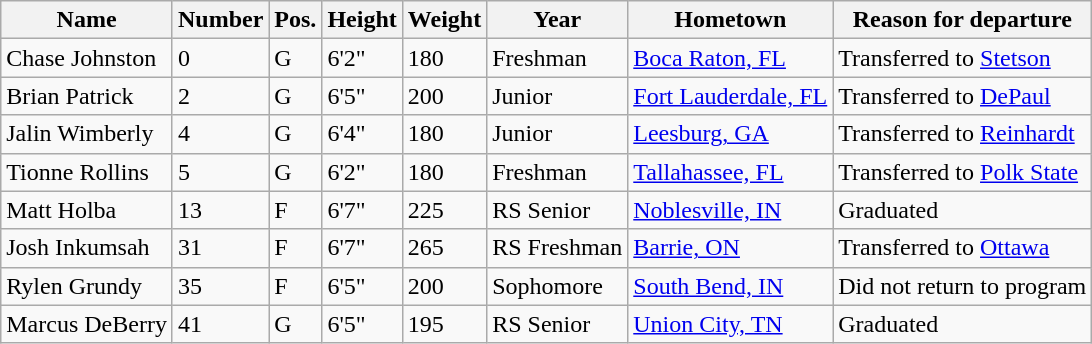<table class="wikitable sortable" border="1">
<tr>
<th>Name</th>
<th>Number</th>
<th>Pos.</th>
<th>Height</th>
<th>Weight</th>
<th>Year</th>
<th>Hometown</th>
<th class="unsortable">Reason for departure</th>
</tr>
<tr>
<td>Chase Johnston</td>
<td>0</td>
<td>G</td>
<td>6'2"</td>
<td>180</td>
<td>Freshman</td>
<td><a href='#'>Boca Raton, FL</a></td>
<td>Transferred to <a href='#'>Stetson</a></td>
</tr>
<tr>
<td>Brian Patrick</td>
<td>2</td>
<td>G</td>
<td>6'5"</td>
<td>200</td>
<td>Junior</td>
<td><a href='#'>Fort Lauderdale, FL</a></td>
<td>Transferred to <a href='#'>DePaul</a></td>
</tr>
<tr>
<td>Jalin Wimberly</td>
<td>4</td>
<td>G</td>
<td>6'4"</td>
<td>180</td>
<td>Junior</td>
<td><a href='#'>Leesburg, GA</a></td>
<td>Transferred to <a href='#'>Reinhardt</a></td>
</tr>
<tr>
<td>Tionne Rollins</td>
<td>5</td>
<td>G</td>
<td>6'2"</td>
<td>180</td>
<td>Freshman</td>
<td><a href='#'>Tallahassee, FL</a></td>
<td>Transferred to <a href='#'>Polk State</a></td>
</tr>
<tr>
<td>Matt Holba</td>
<td>13</td>
<td>F</td>
<td>6'7"</td>
<td>225</td>
<td>RS Senior</td>
<td><a href='#'>Noblesville, IN</a></td>
<td>Graduated</td>
</tr>
<tr>
<td>Josh Inkumsah</td>
<td>31</td>
<td>F</td>
<td>6'7"</td>
<td>265</td>
<td>RS Freshman</td>
<td><a href='#'>Barrie, ON</a></td>
<td>Transferred to <a href='#'>Ottawa</a></td>
</tr>
<tr>
<td>Rylen Grundy</td>
<td>35</td>
<td>F</td>
<td>6'5"</td>
<td>200</td>
<td>Sophomore</td>
<td><a href='#'>South Bend, IN</a></td>
<td>Did not return to program</td>
</tr>
<tr>
<td>Marcus DeBerry</td>
<td>41</td>
<td>G</td>
<td>6'5"</td>
<td>195</td>
<td>RS Senior</td>
<td><a href='#'>Union City, TN</a></td>
<td>Graduated</td>
</tr>
</table>
